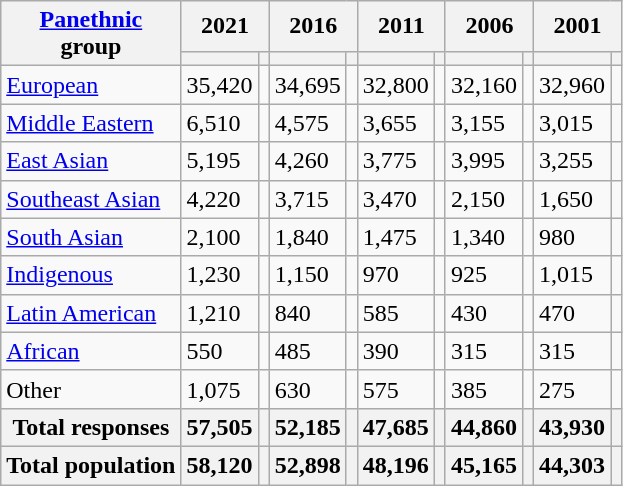<table class="wikitable collapsible sortable">
<tr>
<th rowspan="2"><a href='#'>Panethnic</a><br>group</th>
<th colspan="2">2021</th>
<th colspan="2">2016</th>
<th colspan="2">2011</th>
<th colspan="2">2006</th>
<th colspan="2">2001</th>
</tr>
<tr>
<th><a href='#'></a></th>
<th></th>
<th></th>
<th></th>
<th></th>
<th></th>
<th></th>
<th></th>
<th></th>
<th></th>
</tr>
<tr>
<td><a href='#'>European</a></td>
<td>35,420</td>
<td></td>
<td>34,695</td>
<td></td>
<td>32,800</td>
<td></td>
<td>32,160</td>
<td></td>
<td>32,960</td>
<td></td>
</tr>
<tr>
<td><a href='#'>Middle Eastern</a></td>
<td>6,510</td>
<td></td>
<td>4,575</td>
<td></td>
<td>3,655</td>
<td></td>
<td>3,155</td>
<td></td>
<td>3,015</td>
<td></td>
</tr>
<tr>
<td><a href='#'>East Asian</a></td>
<td>5,195</td>
<td></td>
<td>4,260</td>
<td></td>
<td>3,775</td>
<td></td>
<td>3,995</td>
<td></td>
<td>3,255</td>
<td></td>
</tr>
<tr>
<td><a href='#'>Southeast Asian</a></td>
<td>4,220</td>
<td></td>
<td>3,715</td>
<td></td>
<td>3,470</td>
<td></td>
<td>2,150</td>
<td></td>
<td>1,650</td>
<td></td>
</tr>
<tr>
<td><a href='#'>South Asian</a></td>
<td>2,100</td>
<td></td>
<td>1,840</td>
<td></td>
<td>1,475</td>
<td></td>
<td>1,340</td>
<td></td>
<td>980</td>
<td></td>
</tr>
<tr>
<td><a href='#'>Indigenous</a></td>
<td>1,230</td>
<td></td>
<td>1,150</td>
<td></td>
<td>970</td>
<td></td>
<td>925</td>
<td></td>
<td>1,015</td>
<td></td>
</tr>
<tr>
<td><a href='#'>Latin American</a></td>
<td>1,210</td>
<td></td>
<td>840</td>
<td></td>
<td>585</td>
<td></td>
<td>430</td>
<td></td>
<td>470</td>
<td></td>
</tr>
<tr>
<td><a href='#'>African</a></td>
<td>550</td>
<td></td>
<td>485</td>
<td></td>
<td>390</td>
<td></td>
<td>315</td>
<td></td>
<td>315</td>
<td></td>
</tr>
<tr>
<td>Other</td>
<td>1,075</td>
<td></td>
<td>630</td>
<td></td>
<td>575</td>
<td></td>
<td>385</td>
<td></td>
<td>275</td>
<td></td>
</tr>
<tr>
<th>Total responses</th>
<th>57,505</th>
<th></th>
<th>52,185</th>
<th></th>
<th>47,685</th>
<th></th>
<th>44,860</th>
<th></th>
<th>43,930</th>
<th></th>
</tr>
<tr>
<th>Total population</th>
<th>58,120</th>
<th></th>
<th>52,898</th>
<th></th>
<th>48,196</th>
<th></th>
<th>45,165</th>
<th></th>
<th>44,303</th>
<th></th>
</tr>
</table>
